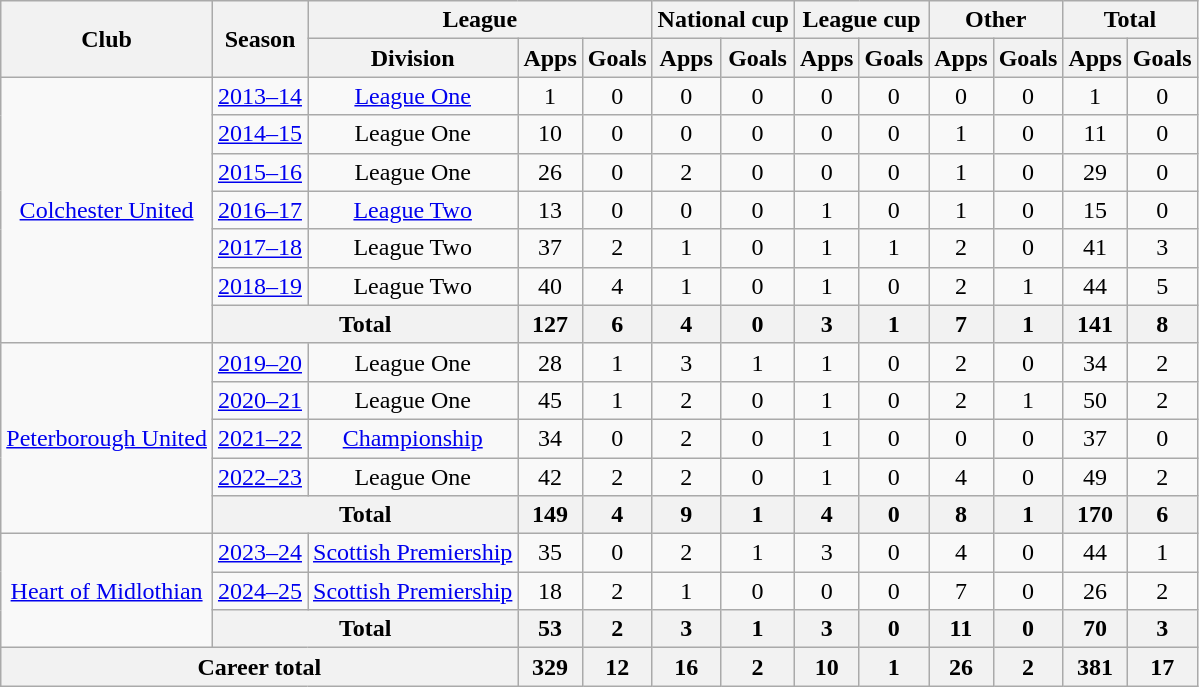<table class=wikitable style="text-align:center">
<tr>
<th rowspan=2>Club</th>
<th rowspan=2>Season</th>
<th colspan=3>League</th>
<th colspan=2>National cup</th>
<th colspan=2>League cup</th>
<th colspan=2>Other</th>
<th colspan=2>Total</th>
</tr>
<tr>
<th>Division</th>
<th>Apps</th>
<th>Goals</th>
<th>Apps</th>
<th>Goals</th>
<th>Apps</th>
<th>Goals</th>
<th>Apps</th>
<th>Goals</th>
<th>Apps</th>
<th>Goals</th>
</tr>
<tr>
<td rowspan="7"><a href='#'>Colchester United</a></td>
<td><a href='#'>2013–14</a></td>
<td><a href='#'>League One</a></td>
<td>1</td>
<td>0</td>
<td>0</td>
<td>0</td>
<td>0</td>
<td>0</td>
<td>0</td>
<td>0</td>
<td>1</td>
<td>0</td>
</tr>
<tr>
<td><a href='#'>2014–15</a></td>
<td>League One</td>
<td>10</td>
<td>0</td>
<td>0</td>
<td>0</td>
<td>0</td>
<td>0</td>
<td>1</td>
<td>0</td>
<td>11</td>
<td>0</td>
</tr>
<tr>
<td><a href='#'>2015–16</a></td>
<td>League One</td>
<td>26</td>
<td>0</td>
<td>2</td>
<td>0</td>
<td>0</td>
<td>0</td>
<td>1</td>
<td>0</td>
<td>29</td>
<td>0</td>
</tr>
<tr>
<td><a href='#'>2016–17</a></td>
<td><a href='#'>League Two</a></td>
<td>13</td>
<td>0</td>
<td>0</td>
<td>0</td>
<td>1</td>
<td>0</td>
<td>1</td>
<td>0</td>
<td>15</td>
<td>0</td>
</tr>
<tr>
<td><a href='#'>2017–18</a></td>
<td>League Two</td>
<td>37</td>
<td>2</td>
<td>1</td>
<td>0</td>
<td>1</td>
<td>1</td>
<td>2</td>
<td>0</td>
<td>41</td>
<td>3</td>
</tr>
<tr>
<td><a href='#'>2018–19</a></td>
<td>League Two</td>
<td>40</td>
<td>4</td>
<td>1</td>
<td>0</td>
<td>1</td>
<td>0</td>
<td>2</td>
<td>1</td>
<td>44</td>
<td>5</td>
</tr>
<tr>
<th colspan="2">Total</th>
<th>127</th>
<th>6</th>
<th>4</th>
<th>0</th>
<th>3</th>
<th>1</th>
<th>7</th>
<th>1</th>
<th>141</th>
<th>8</th>
</tr>
<tr>
<td rowspan="5"><a href='#'>Peterborough United</a></td>
<td><a href='#'>2019–20</a></td>
<td>League One</td>
<td>28</td>
<td>1</td>
<td>3</td>
<td>1</td>
<td>1</td>
<td>0</td>
<td>2</td>
<td>0</td>
<td>34</td>
<td>2</td>
</tr>
<tr>
<td><a href='#'>2020–21</a></td>
<td>League One</td>
<td>45</td>
<td>1</td>
<td>2</td>
<td>0</td>
<td>1</td>
<td>0</td>
<td>2</td>
<td>1</td>
<td>50</td>
<td>2</td>
</tr>
<tr>
<td><a href='#'>2021–22</a></td>
<td><a href='#'>Championship</a></td>
<td>34</td>
<td>0</td>
<td>2</td>
<td>0</td>
<td>1</td>
<td>0</td>
<td>0</td>
<td>0</td>
<td>37</td>
<td>0</td>
</tr>
<tr>
<td><a href='#'>2022–23</a></td>
<td>League One</td>
<td>42</td>
<td>2</td>
<td>2</td>
<td>0</td>
<td>1</td>
<td>0</td>
<td>4</td>
<td>0</td>
<td>49</td>
<td>2</td>
</tr>
<tr>
<th colspan="2">Total</th>
<th>149</th>
<th>4</th>
<th>9</th>
<th>1</th>
<th>4</th>
<th>0</th>
<th>8</th>
<th>1</th>
<th>170</th>
<th>6</th>
</tr>
<tr>
<td rowspan="3"><a href='#'>Heart of Midlothian</a></td>
<td><a href='#'>2023–24</a></td>
<td><a href='#'>Scottish Premiership</a></td>
<td>35</td>
<td>0</td>
<td>2</td>
<td>1</td>
<td>3</td>
<td>0</td>
<td>4</td>
<td>0</td>
<td>44</td>
<td>1</td>
</tr>
<tr>
<td><a href='#'>2024–25</a></td>
<td><a href='#'>Scottish Premiership</a></td>
<td>18</td>
<td>2</td>
<td>1</td>
<td>0</td>
<td>0</td>
<td>0</td>
<td>7</td>
<td>0</td>
<td>26</td>
<td>2</td>
</tr>
<tr>
<th colspan="2">Total</th>
<th>53</th>
<th>2</th>
<th>3</th>
<th>1</th>
<th>3</th>
<th>0</th>
<th>11</th>
<th>0</th>
<th>70</th>
<th>3</th>
</tr>
<tr>
<th colspan="3">Career total</th>
<th>329</th>
<th>12</th>
<th>16</th>
<th>2</th>
<th>10</th>
<th>1</th>
<th>26</th>
<th>2</th>
<th>381</th>
<th>17</th>
</tr>
</table>
